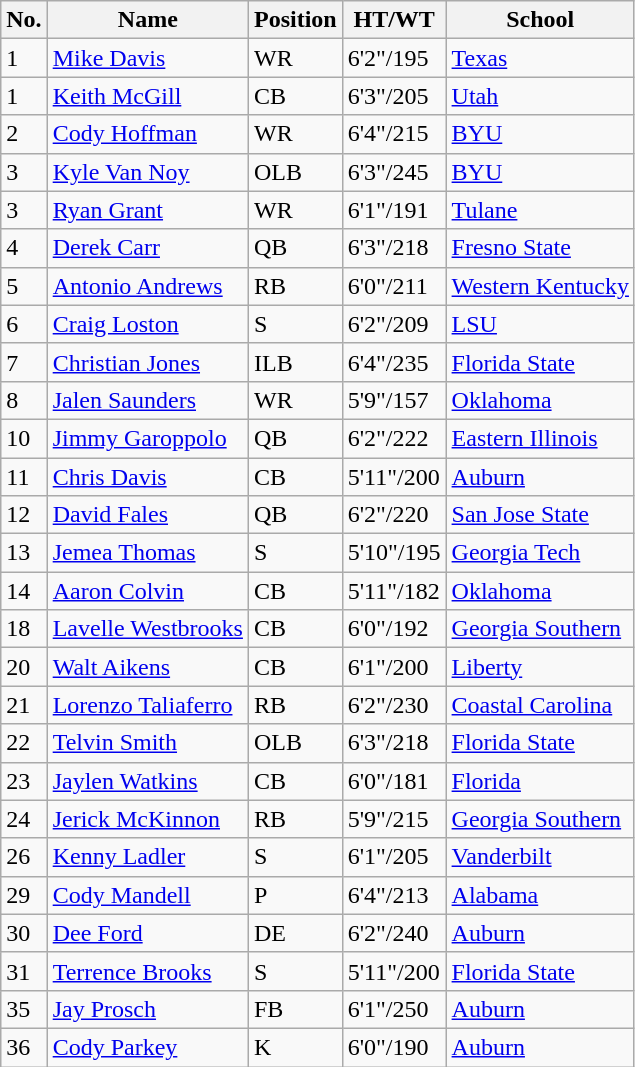<table class="wikitable sortable">
<tr>
<th>No.</th>
<th>Name</th>
<th>Position</th>
<th>HT/WT</th>
<th>School</th>
</tr>
<tr>
<td>1</td>
<td><a href='#'>Mike Davis</a></td>
<td>WR</td>
<td>6'2"/195</td>
<td><a href='#'>Texas</a></td>
</tr>
<tr>
<td>1</td>
<td><a href='#'>Keith McGill</a></td>
<td>CB</td>
<td>6'3"/205</td>
<td><a href='#'>Utah</a></td>
</tr>
<tr>
<td>2</td>
<td><a href='#'>Cody Hoffman</a></td>
<td>WR</td>
<td>6'4"/215</td>
<td><a href='#'>BYU</a></td>
</tr>
<tr>
<td>3</td>
<td><a href='#'>Kyle Van Noy</a></td>
<td>OLB</td>
<td>6'3"/245</td>
<td><a href='#'>BYU</a></td>
</tr>
<tr>
<td>3</td>
<td><a href='#'>Ryan Grant</a></td>
<td>WR</td>
<td>6'1"/191</td>
<td><a href='#'>Tulane</a></td>
</tr>
<tr>
<td>4</td>
<td><a href='#'>Derek Carr</a></td>
<td>QB</td>
<td>6'3"/218</td>
<td><a href='#'>Fresno State</a></td>
</tr>
<tr>
<td>5</td>
<td><a href='#'>Antonio Andrews</a></td>
<td>RB</td>
<td>6'0"/211</td>
<td><a href='#'>Western Kentucky</a></td>
</tr>
<tr>
<td>6</td>
<td><a href='#'>Craig Loston</a></td>
<td>S</td>
<td>6'2"/209</td>
<td><a href='#'>LSU</a></td>
</tr>
<tr>
<td>7</td>
<td><a href='#'>Christian Jones</a></td>
<td>ILB</td>
<td>6'4"/235</td>
<td><a href='#'>Florida State</a></td>
</tr>
<tr>
<td>8</td>
<td><a href='#'>Jalen Saunders</a></td>
<td>WR</td>
<td>5'9"/157</td>
<td><a href='#'>Oklahoma</a></td>
</tr>
<tr>
<td>10</td>
<td><a href='#'>Jimmy Garoppolo</a></td>
<td>QB</td>
<td>6'2"/222</td>
<td><a href='#'>Eastern Illinois</a></td>
</tr>
<tr>
<td>11</td>
<td><a href='#'>Chris Davis</a></td>
<td>CB</td>
<td>5'11"/200</td>
<td><a href='#'>Auburn</a></td>
</tr>
<tr>
<td>12</td>
<td><a href='#'>David Fales</a></td>
<td>QB</td>
<td>6'2"/220</td>
<td><a href='#'>San Jose State</a></td>
</tr>
<tr>
<td>13</td>
<td><a href='#'>Jemea Thomas</a></td>
<td>S</td>
<td>5'10"/195</td>
<td><a href='#'>Georgia Tech</a></td>
</tr>
<tr>
<td>14</td>
<td><a href='#'>Aaron Colvin</a></td>
<td>CB</td>
<td>5'11"/182</td>
<td><a href='#'>Oklahoma</a></td>
</tr>
<tr>
<td>18</td>
<td><a href='#'>Lavelle Westbrooks</a></td>
<td>CB</td>
<td>6'0"/192</td>
<td><a href='#'>Georgia Southern</a></td>
</tr>
<tr>
<td>20</td>
<td><a href='#'>Walt Aikens</a></td>
<td>CB</td>
<td>6'1"/200</td>
<td><a href='#'>Liberty</a></td>
</tr>
<tr>
<td>21</td>
<td><a href='#'>Lorenzo Taliaferro</a></td>
<td>RB</td>
<td>6'2"/230</td>
<td><a href='#'>Coastal Carolina</a></td>
</tr>
<tr>
<td>22</td>
<td><a href='#'>Telvin Smith</a></td>
<td>OLB</td>
<td>6'3"/218</td>
<td><a href='#'>Florida State</a></td>
</tr>
<tr>
<td>23</td>
<td><a href='#'>Jaylen Watkins</a></td>
<td>CB</td>
<td>6'0"/181</td>
<td><a href='#'>Florida</a></td>
</tr>
<tr>
<td>24</td>
<td><a href='#'>Jerick McKinnon</a></td>
<td>RB</td>
<td>5'9"/215</td>
<td><a href='#'>Georgia Southern</a></td>
</tr>
<tr>
<td>26</td>
<td><a href='#'>Kenny Ladler</a></td>
<td>S</td>
<td>6'1"/205</td>
<td><a href='#'>Vanderbilt</a></td>
</tr>
<tr>
<td>29</td>
<td><a href='#'>Cody Mandell</a></td>
<td>P</td>
<td>6'4"/213</td>
<td><a href='#'>Alabama</a></td>
</tr>
<tr>
<td>30</td>
<td><a href='#'>Dee Ford</a></td>
<td>DE</td>
<td>6'2"/240</td>
<td><a href='#'>Auburn</a></td>
</tr>
<tr>
<td>31</td>
<td><a href='#'>Terrence Brooks</a></td>
<td>S</td>
<td>5'11"/200</td>
<td><a href='#'>Florida State</a></td>
</tr>
<tr>
<td>35</td>
<td><a href='#'>Jay Prosch</a></td>
<td>FB</td>
<td>6'1"/250</td>
<td><a href='#'>Auburn</a></td>
</tr>
<tr>
<td>36</td>
<td><a href='#'>Cody Parkey</a></td>
<td>K</td>
<td>6'0"/190</td>
<td><a href='#'>Auburn</a></td>
</tr>
</table>
